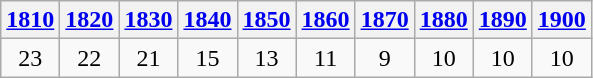<table class=wikitable style="text-align:center">
<tr>
<th><a href='#'>1810</a></th>
<th><a href='#'>1820</a></th>
<th><a href='#'>1830</a></th>
<th><a href='#'>1840</a></th>
<th><a href='#'>1850</a></th>
<th><a href='#'>1860</a></th>
<th><a href='#'>1870</a></th>
<th><a href='#'>1880</a></th>
<th><a href='#'>1890</a></th>
<th><a href='#'>1900</a></th>
</tr>
<tr>
<td>23</td>
<td>22</td>
<td>21</td>
<td>15</td>
<td>13</td>
<td>11</td>
<td>9</td>
<td>10</td>
<td>10</td>
<td>10</td>
</tr>
</table>
